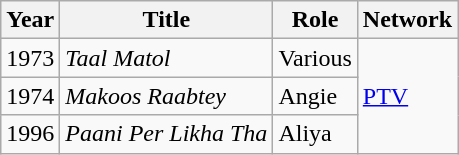<table class="wikitable sortable plainrowheaders">
<tr style="text-align:center;">
<th scope="col">Year</th>
<th scope="col">Title</th>
<th scope="col">Role</th>
<th scope="col">Network</th>
</tr>
<tr>
<td>1973</td>
<td><em>Taal Matol</em></td>
<td>Various</td>
<td rowspan="3"><a href='#'>PTV</a></td>
</tr>
<tr>
<td>1974</td>
<td><em>Makoos Raabtey</em></td>
<td>Angie</td>
</tr>
<tr>
<td>1996</td>
<td><em>Paani Per Likha Tha</em></td>
<td>Aliya</td>
</tr>
</table>
